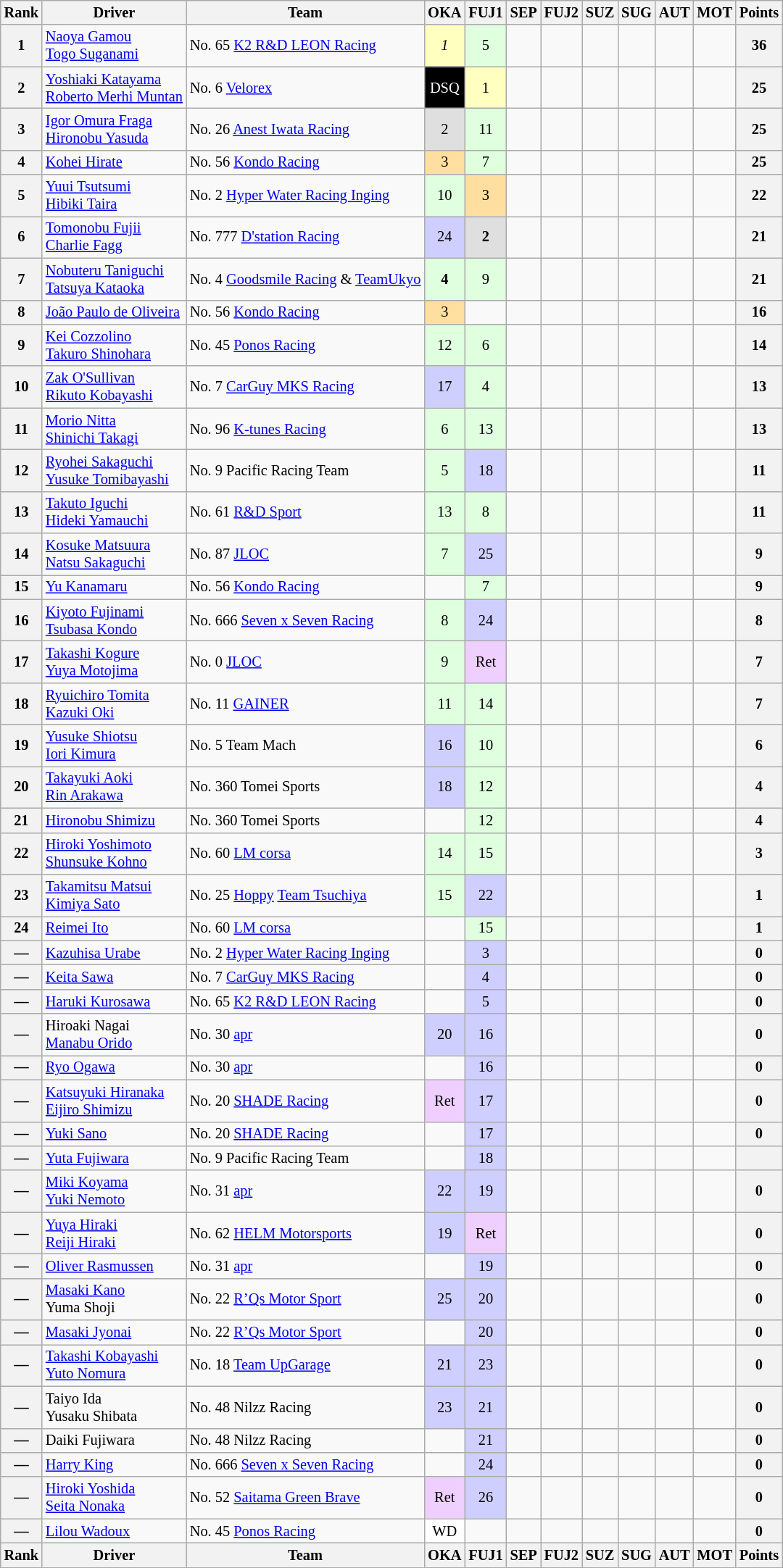<table class="wikitable" style="font-size:85%; text-align:center">
<tr>
<th>Rank</th>
<th>Driver</th>
<th>Team</th>
<th>OKA</th>
<th>FUJ1</th>
<th>SEP</th>
<th>FUJ2</th>
<th>SUZ</th>
<th>SUG</th>
<th>AUT</th>
<th>MOT</th>
<th>Points</th>
</tr>
<tr>
<th>1</th>
<td align="left"> <a href='#'>Naoya Gamou</a><br> <a href='#'>Togo Suganami</a></td>
<td align="left"> No. 65 <a href='#'>K2 R&D LEON Racing</a></td>
<td style="background:#FFFFBF;"><em>1</em></td>
<td style="background:#DFFFDF;">5</td>
<td></td>
<td></td>
<td></td>
<td></td>
<td></td>
<td></td>
<th>36</th>
</tr>
<tr>
<th>2</th>
<td align="left"> <a href='#'>Yoshiaki Katayama</a><br> <a href='#'>Roberto Merhi Muntan</a></td>
<td align="left"> No. 6 <a href='#'>Velorex</a></td>
<td style="background-color:#000000;color:white">DSQ</td>
<td style="background:#FFFFBF;">1</td>
<td></td>
<td></td>
<td></td>
<td></td>
<td></td>
<td></td>
<th>25</th>
</tr>
<tr>
<th>3</th>
<td align="left"> <a href='#'>Igor Omura Fraga</a><br> <a href='#'>Hironobu Yasuda</a></td>
<td align="left"> No. 26 <a href='#'>Anest Iwata Racing</a></td>
<td style="background:#DFDFDF;">2</td>
<td style="background:#DFFFDF;">11</td>
<td></td>
<td></td>
<td></td>
<td></td>
<td></td>
<td></td>
<th>25</th>
</tr>
<tr>
<th>4</th>
<td align="left"> <a href='#'>Kohei Hirate</a></td>
<td align="left"> No. 56 <a href='#'>Kondo Racing</a></td>
<td style="background:#FFDF9F;">3</td>
<td style="background:#DFFFDF;">7</td>
<td></td>
<td></td>
<td></td>
<td></td>
<td></td>
<td></td>
<th>25</th>
</tr>
<tr>
<th>5</th>
<td align="left"> <a href='#'>Yuui Tsutsumi</a><br> <a href='#'>Hibiki Taira</a></td>
<td align="left"> No. 2 <a href='#'>Hyper Water Racing Inging</a></td>
<td style="background:#DFFFDF;">10</td>
<td style="background:#FFDF9F;">3</td>
<td></td>
<td></td>
<td></td>
<td></td>
<td></td>
<td></td>
<th>22</th>
</tr>
<tr>
<th>6</th>
<td align="left"> <a href='#'>Tomonobu Fujii</a><br> <a href='#'>Charlie Fagg</a></td>
<td align="left"> No. 777 <a href='#'>D'station Racing</a></td>
<td style="background:#CFCFFF;">24</td>
<td style="background:#DFDFDF;"><strong>2</strong></td>
<td></td>
<td></td>
<td></td>
<td></td>
<td></td>
<td></td>
<th>21</th>
</tr>
<tr>
<th>7</th>
<td align="left"> <a href='#'>Nobuteru Taniguchi</a><br> <a href='#'>Tatsuya Kataoka</a></td>
<td align="left"> No. 4 <a href='#'>Goodsmile Racing</a> & <a href='#'>TeamUkyo</a></td>
<td style="background:#DFFFDF;"><strong>4</strong></td>
<td style="background:#DFFFDF;">9</td>
<td></td>
<td></td>
<td></td>
<td></td>
<td></td>
<td></td>
<th>21</th>
</tr>
<tr>
<th>8</th>
<td align="left"> <a href='#'>João Paulo de Oliveira</a></td>
<td align="left"> No. 56 <a href='#'>Kondo Racing</a></td>
<td style="background:#FFDF9F;">3</td>
<td></td>
<td></td>
<td></td>
<td></td>
<td></td>
<td></td>
<td></td>
<th>16</th>
</tr>
<tr>
<th>9</th>
<td align="left"> <a href='#'>Kei Cozzolino</a><br> <a href='#'>Takuro Shinohara</a></td>
<td align="left"> No. 45 <a href='#'>Ponos Racing</a></td>
<td style="background:#DFFFDF;">12</td>
<td style="background:#DFFFDF;">6</td>
<td></td>
<td></td>
<td></td>
<td></td>
<td></td>
<td></td>
<th>14</th>
</tr>
<tr>
<th>10</th>
<td align="left"> <a href='#'>Zak O'Sullivan</a><br> <a href='#'>Rikuto Kobayashi</a></td>
<td align="left"> No. 7 <a href='#'>CarGuy MKS Racing</a></td>
<td style="background:#CFCFFF;">17</td>
<td style="background:#DFFFDF;">4</td>
<td></td>
<td></td>
<td></td>
<td></td>
<td></td>
<td></td>
<th>13</th>
</tr>
<tr>
<th>11</th>
<td align="left"> <a href='#'>Morio Nitta</a><br> <a href='#'>Shinichi Takagi</a></td>
<td align="left"> No. 96 <a href='#'>K-tunes Racing</a></td>
<td style="background:#DFFFDF;">6</td>
<td style="background:#DFFFDF;">13</td>
<td></td>
<td></td>
<td></td>
<td></td>
<td></td>
<td></td>
<th>13</th>
</tr>
<tr>
<th>12</th>
<td align="left"> <a href='#'>Ryohei Sakaguchi</a><br> <a href='#'>Yusuke Tomibayashi</a></td>
<td align="left"> No. 9 Pacific Racing Team</td>
<td style="background:#DFFFDF;">5</td>
<td style="background:#CFCFFF;">18</td>
<td></td>
<td></td>
<td></td>
<td></td>
<td></td>
<td></td>
<th>11</th>
</tr>
<tr>
<th>13</th>
<td align="left"> <a href='#'>Takuto Iguchi</a><br> <a href='#'>Hideki Yamauchi</a></td>
<td align="left"> No. 61 <a href='#'>R&D Sport</a></td>
<td style="background:#DFFFDF;">13</td>
<td style="background:#DFFFDF;">8</td>
<td></td>
<td></td>
<td></td>
<td></td>
<td></td>
<td></td>
<th>11</th>
</tr>
<tr>
<th>14</th>
<td align="left"> <a href='#'>Kosuke Matsuura</a><br> <a href='#'>Natsu Sakaguchi</a></td>
<td align="left"> No. 87 <a href='#'>JLOC</a></td>
<td style="background:#DFFFDF;">7</td>
<td style="background:#CFCFFF;">25</td>
<td></td>
<td></td>
<td></td>
<td></td>
<td></td>
<td></td>
<th>9</th>
</tr>
<tr>
<th>15</th>
<td align="left"> <a href='#'>Yu Kanamaru</a></td>
<td align="left"> No. 56 <a href='#'>Kondo Racing</a></td>
<td></td>
<td style="background:#DFFFDF;">7</td>
<td></td>
<td></td>
<td></td>
<td></td>
<td></td>
<td></td>
<th>9</th>
</tr>
<tr>
<th>16</th>
<td align="left"> <a href='#'>Kiyoto Fujinami</a><br> <a href='#'>Tsubasa Kondo</a></td>
<td align="left"> No. 666 <a href='#'>Seven x Seven Racing</a></td>
<td style="background:#DFFFDF;">8</td>
<td style="background:#CFCFFF;">24</td>
<td></td>
<td></td>
<td></td>
<td></td>
<td></td>
<td></td>
<th>8</th>
</tr>
<tr>
<th>17</th>
<td align="left"> <a href='#'>Takashi Kogure</a><br> <a href='#'>Yuya Motojima</a></td>
<td align="left"> No. 0 <a href='#'>JLOC</a></td>
<td style="background:#DFFFDF;">9</td>
<td style="background:#EFCFFF;">Ret</td>
<td></td>
<td></td>
<td></td>
<td></td>
<td></td>
<td></td>
<th>7</th>
</tr>
<tr>
<th>18</th>
<td align="left"> <a href='#'>Ryuichiro Tomita</a><br> <a href='#'>Kazuki Oki</a></td>
<td align="left"> No. 11 <a href='#'>GAINER</a></td>
<td style="background:#DFFFDF;">11</td>
<td style="background:#DFFFDF;">14</td>
<td></td>
<td></td>
<td></td>
<td></td>
<td></td>
<td></td>
<th>7</th>
</tr>
<tr>
<th>19</th>
<td align="left"> <a href='#'>Yusuke Shiotsu</a><br> <a href='#'>Iori Kimura</a></td>
<td align="left"> No. 5 Team Mach</td>
<td style="background:#CFCFFF;">16</td>
<td style="background:#DFFFDF;">10</td>
<td></td>
<td></td>
<td></td>
<td></td>
<td></td>
<td></td>
<th>6</th>
</tr>
<tr>
<th>20</th>
<td align="left"> <a href='#'>Takayuki Aoki</a><br> <a href='#'>Rin Arakawa</a></td>
<td align="left"> No. 360 Tomei Sports</td>
<td style="background:#CFCFFF;">18</td>
<td style="background:#DFFFDF;">12</td>
<td></td>
<td></td>
<td></td>
<td></td>
<td></td>
<td></td>
<th>4</th>
</tr>
<tr>
<th>21</th>
<td align="left"> <a href='#'>Hironobu Shimizu</a></td>
<td align="left"> No. 360 Tomei Sports</td>
<td></td>
<td style="background:#DFFFDF;">12</td>
<td></td>
<td></td>
<td></td>
<td></td>
<td></td>
<td></td>
<th>4</th>
</tr>
<tr>
<th>22</th>
<td align="left"> <a href='#'>Hiroki Yoshimoto</a><br> <a href='#'>Shunsuke Kohno</a></td>
<td align="left"> No. 60 <a href='#'>LM corsa</a></td>
<td style="background:#DFFFDF;">14</td>
<td style="background:#DFFFDF;">15</td>
<td></td>
<td></td>
<td></td>
<td></td>
<td></td>
<td></td>
<th>3</th>
</tr>
<tr>
<th>23</th>
<td align="left"> <a href='#'>Takamitsu Matsui</a><br> <a href='#'>Kimiya Sato</a></td>
<td align="left"> No. 25 <a href='#'>Hoppy</a> <a href='#'>Team Tsuchiya</a></td>
<td style="background:#DFFFDF;">15</td>
<td style="background:#CFCFFF;">22</td>
<td></td>
<td></td>
<td></td>
<td></td>
<td></td>
<td></td>
<th>1</th>
</tr>
<tr>
<th>24</th>
<td align="left"> <a href='#'>Reimei Ito</a></td>
<td align="left"> No. 60 <a href='#'>LM corsa</a></td>
<td></td>
<td style="background:#DFFFDF;">15</td>
<td></td>
<td></td>
<td></td>
<td></td>
<td></td>
<td></td>
<th>1</th>
</tr>
<tr>
<th>—</th>
<td align="left"> <a href='#'>Kazuhisa Urabe</a></td>
<td align="left"> No. 2 <a href='#'>Hyper Water Racing Inging</a></td>
<td></td>
<td style="background:#CFCFFF;">3</td>
<td></td>
<td></td>
<td></td>
<td></td>
<td></td>
<td></td>
<th>0</th>
</tr>
<tr>
<th>—</th>
<td align="left"> <a href='#'>Keita Sawa</a></td>
<td align="left"> No. 7 <a href='#'>CarGuy MKS Racing</a></td>
<td></td>
<td style="background:#CFCFFF;">4</td>
<td></td>
<td></td>
<td></td>
<td></td>
<td></td>
<td></td>
<th>0</th>
</tr>
<tr>
<th>—</th>
<td align="left"> <a href='#'>Haruki Kurosawa</a></td>
<td align="left"> No. 65 <a href='#'>K2 R&D LEON Racing</a></td>
<td></td>
<td style="background:#CFCFFF;">5</td>
<td></td>
<td></td>
<td></td>
<td></td>
<td></td>
<td></td>
<th>0</th>
</tr>
<tr>
<th>—</th>
<td align="left"> Hiroaki Nagai<br> <a href='#'>Manabu Orido</a></td>
<td align="left"> No. 30 <a href='#'>apr</a></td>
<td style="background:#CFCFFF;">20</td>
<td style="background:#CFCFFF;">16</td>
<td></td>
<td></td>
<td></td>
<td></td>
<td></td>
<td></td>
<th>0</th>
</tr>
<tr>
<th>—</th>
<td align="left"> <a href='#'>Ryo Ogawa</a></td>
<td align="left"> No. 30 <a href='#'>apr</a></td>
<td></td>
<td style="background:#CFCFFF;">16</td>
<td></td>
<td></td>
<td></td>
<td></td>
<td></td>
<td></td>
<th>0</th>
</tr>
<tr>
<th>—</th>
<td align="left"> <a href='#'>Katsuyuki Hiranaka</a><br> <a href='#'>Eijiro Shimizu</a></td>
<td align="left"> No. 20 <a href='#'>SHADE Racing</a></td>
<td style="background:#EFCFFF;">Ret</td>
<td style="background:#CFCFFF;">17</td>
<td></td>
<td></td>
<td></td>
<td></td>
<td></td>
<td></td>
<th>0</th>
</tr>
<tr>
<th>—</th>
<td align="left"> <a href='#'>Yuki Sano</a></td>
<td align="left"> No. 20 <a href='#'>SHADE Racing</a></td>
<td></td>
<td style="background:#CFCFFF;">17</td>
<td></td>
<td></td>
<td></td>
<td></td>
<td></td>
<td></td>
<th>0</th>
</tr>
<tr>
<th>—</th>
<td align="left"> <a href='#'>Yuta Fujiwara</a></td>
<td align="left"> No. 9 Pacific Racing Team</td>
<td></td>
<td style="background:#CFCFFF;">18</td>
<td></td>
<td></td>
<td></td>
<td></td>
<td></td>
<td></td>
<th></th>
</tr>
<tr>
<th>—</th>
<td align="left"> <a href='#'>Miki Koyama</a><br> <a href='#'>Yuki Nemoto</a></td>
<td align="left"> No. 31 <a href='#'>apr</a></td>
<td style="background:#CFCFFF;">22</td>
<td style="background:#CFCFFF;">19</td>
<td></td>
<td></td>
<td></td>
<td></td>
<td></td>
<td></td>
<th>0</th>
</tr>
<tr>
<th>—</th>
<td align="left"> <a href='#'>Yuya Hiraki</a><br> <a href='#'>Reiji Hiraki</a></td>
<td align="left"> No. 62 <a href='#'>HELM Motorsports</a></td>
<td style="background:#CFCFFF;">19</td>
<td style="background:#EFCFFF;">Ret</td>
<td></td>
<td></td>
<td></td>
<td></td>
<td></td>
<td></td>
<th>0</th>
</tr>
<tr>
<th>—</th>
<td align="left"> <a href='#'>Oliver Rasmussen</a></td>
<td align="left"> No. 31 <a href='#'>apr</a></td>
<td></td>
<td style="background:#CFCFFF;">19</td>
<td></td>
<td></td>
<td></td>
<td></td>
<td></td>
<td></td>
<th>0</th>
</tr>
<tr>
<th>—</th>
<td align="left"> <a href='#'>Masaki Kano</a><br> Yuma Shoji</td>
<td align="left"> No. 22 <a href='#'>R’Qs Motor Sport</a></td>
<td style="background:#CFCFFF;">25</td>
<td style="background:#CFCFFF;">20</td>
<td></td>
<td></td>
<td></td>
<td></td>
<td></td>
<td></td>
<th>0</th>
</tr>
<tr>
<th>—</th>
<td align="left"> <a href='#'>Masaki Jyonai</a></td>
<td align="left"> No. 22 <a href='#'>R’Qs Motor Sport</a></td>
<td></td>
<td style="background:#CFCFFF;">20</td>
<td></td>
<td></td>
<td></td>
<td></td>
<td></td>
<td></td>
<th>0</th>
</tr>
<tr>
<th>—</th>
<td align="left"> <a href='#'>Takashi Kobayashi</a><br> <a href='#'>Yuto Nomura</a></td>
<td align="left"> No. 18 <a href='#'>Team UpGarage</a></td>
<td style="background:#CFCFFF;">21</td>
<td style="background:#CFCFFF;">23</td>
<td></td>
<td></td>
<td></td>
<td></td>
<td></td>
<td></td>
<th>0</th>
</tr>
<tr>
<th>—</th>
<td align="left"> Taiyo Ida<br> Yusaku Shibata</td>
<td align="left"> No. 48 Nilzz Racing</td>
<td style="background:#CFCFFF;">23</td>
<td style="background:#CFCFFF;">21</td>
<td></td>
<td></td>
<td></td>
<td></td>
<td></td>
<td></td>
<th>0</th>
</tr>
<tr>
<th>—</th>
<td align="left"> Daiki Fujiwara</td>
<td align="left"> No. 48 Nilzz Racing</td>
<td></td>
<td style="background:#CFCFFF;">21</td>
<td></td>
<td></td>
<td></td>
<td></td>
<td></td>
<td></td>
<th>0</th>
</tr>
<tr>
<th>—</th>
<td align="left"> <a href='#'>Harry King</a></td>
<td align="left"> No. 666 <a href='#'>Seven x Seven Racing</a></td>
<td></td>
<td style="background:#CFCFFF;">24</td>
<td></td>
<td></td>
<td></td>
<td></td>
<td></td>
<td></td>
<th>0</th>
</tr>
<tr>
<th>—</th>
<td align="left"> <a href='#'>Hiroki Yoshida</a><br> <a href='#'>Seita Nonaka</a></td>
<td align="left"> No. 52 <a href='#'>Saitama Green Brave</a></td>
<td style="background:#EFCFFF;">Ret</td>
<td style="background:#CFCFFF;">26</td>
<td></td>
<td></td>
<td></td>
<td></td>
<td></td>
<td></td>
<th>0</th>
</tr>
<tr>
<th>—</th>
<td align="left"> <a href='#'>Lilou Wadoux</a></td>
<td align="left"> No. 45 <a href='#'>Ponos Racing</a></td>
<td style="background:#FFFFFF;">WD</td>
<td></td>
<td></td>
<td></td>
<td></td>
<td></td>
<td></td>
<td></td>
<th>0</th>
</tr>
<tr>
<th>Rank</th>
<th>Driver</th>
<th>Team</th>
<th>OKA</th>
<th>FUJ1</th>
<th>SEP</th>
<th>FUJ2</th>
<th>SUZ</th>
<th>SUG</th>
<th>AUT</th>
<th>MOT</th>
<th>Points</th>
</tr>
</table>
